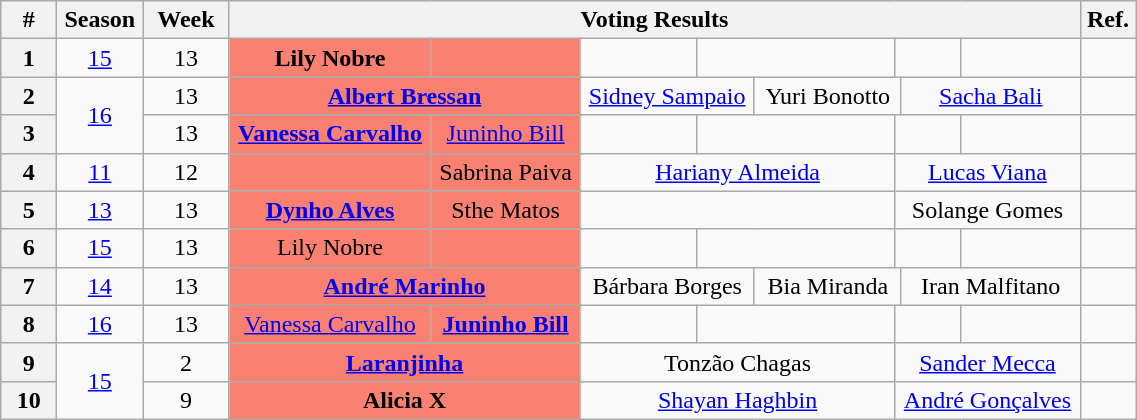<table class="wikitable"; font-size: 90%;">
<tr>
<th width="30">#</th>
<th width="50">Season</th>
<th width="50">Week</th>
<th colspan="12" width="560">Voting Results</th>
<th width="30">Ref.</th>
</tr>
<tr>
<th>1</th>
<td align="center"><a href='#'>15</a></td>
<td align="center">13<br></td>
<td align="center" colspan="2" bgcolor="#fa8072"><strong>Lily Nobre</strong><br></td>
<td align="center" colspan="2" bgcolor="#fa8072"><br></td>
<td align="center" colspan="2"><br></td>
<td align="center" colspan="2"><br></td>
<td align="center" colspan="2"><br></td>
<td align="center" colspan="2"><br></td>
<td align="center"></td>
</tr>
<tr>
<th>2</th>
<td align="center" rowspan="2"><a href='#'>16</a></td>
<td align="center">13<br></td>
<td align="center" colspan="4" bgcolor="#fa8072"><strong><a href='#'>Albert Bressan</a></strong><br></td>
<td align="center" colspan="3"><a href='#'>Sidney Sampaio</a><br></td>
<td align="center" colspan="2">Yuri Bonotto<br></td>
<td align="center" colspan="3"><a href='#'>Sacha Bali</a><br></td>
<td align="center"></td>
</tr>
<tr>
<th>3</th>
<td align="center">13<br></td>
<td align="center" colspan="2" bgcolor="#fa8072"><strong><a href='#'>Vanessa Carvalho</a></strong><br></td>
<td align="center" colspan="2" bgcolor="#fa8072"><a href='#'>Juninho Bill</a><br></td>
<td align="center" colspan="2"><br></td>
<td align="center" colspan="2"><br></td>
<td align="center" colspan="2"><br></td>
<td align="center" colspan="2"><br></td>
<td align="center"></td>
</tr>
<tr>
<th>4</th>
<td align="center"><a href='#'>11</a></td>
<td align="center">12<br></td>
<td align="center" colspan="2" bgcolor="#fa8072"><strong></strong><br></td>
<td align="center" colspan="2" bgcolor="#fa8072">Sabrina Paiva<br></td>
<td align="center" colspan="4"><a href='#'>Hariany Almeida</a><br></td>
<td align="center" colspan="4"><a href='#'>Lucas Viana</a><br></td>
<td align="center"></td>
</tr>
<tr>
<th>5</th>
<td align="center"><a href='#'>13</a></td>
<td align="center">13<br></td>
<td align="center" colspan="2" bgcolor="#fa8072"><strong><a href='#'>Dynho Alves</a></strong><br></td>
<td align="center" colspan="2" bgcolor="#fa8072">Sthe Matos<br></td>
<td align="center" colspan="4"><a href='#'></a><br></td>
<td align="center" colspan="4">Solange Gomes<br></td>
<td align="center"></td>
</tr>
<tr>
<th>6</th>
<td align="center"><a href='#'>15</a></td>
<td align="center">13<br></td>
<td align="center" colspan="2" bgcolor="#fa8072">Lily Nobre<br></td>
<td align="center" colspan="2" bgcolor="#fa8072"><br></td>
<td align="center" colspan="2"><br></td>
<td align="center" colspan="2"><br></td>
<td align="center" colspan="2"><br></td>
<td align="center" colspan="2"><br></td>
<td align="center"></td>
</tr>
<tr>
<th>7</th>
<td align="center"><a href='#'>14</a></td>
<td align="center">13<br></td>
<td align="center" colspan="4" bgcolor="#fa8072"><strong><a href='#'>André Marinho</a></strong><br></td>
<td align="center" colspan="3">Bárbara Borges<br></td>
<td align="center" colspan="2">Bia Miranda<br></td>
<td align="center" colspan="3">Iran Malfitano<br></td>
<td align="center"></td>
</tr>
<tr>
<th>8</th>
<td align="center"><a href='#'>16</a></td>
<td align="center">13<br></td>
<td align="center" colspan="2" bgcolor="#fa8072"><a href='#'>Vanessa Carvalho</a><br></td>
<td align="center" colspan="2" bgcolor="#fa8072"><strong><a href='#'>Juninho Bill</a></strong><br></td>
<td align="center" colspan="2"><br></td>
<td align="center" colspan="2"><br></td>
<td align="center" colspan="2"><br></td>
<td align="center" colspan="2"><br></td>
<td align="center"></td>
</tr>
<tr>
<th>9</th>
<td align="center" rowspan="2"><a href='#'>15</a></td>
<td align="center">2</td>
<td align="center" colspan="4" bgcolor="#fa8072"><strong><a href='#'>Laranjinha</a></strong><br></td>
<td align="center" colspan="4">Tonzão Chagas<br></td>
<td align="center" colspan="4"><a href='#'>Sander Mecca</a><br></td>
<td align="center"></td>
</tr>
<tr>
<th>10</th>
<td align="center">9</td>
<td align="center" colspan="4" bgcolor="#fa8072"><strong>Alicia X</strong><br></td>
<td align="center" colspan="4"><a href='#'>Shayan Haghbin</a><br></td>
<td align="center" colspan="4"><a href='#'>André Gonçalves</a><br></td>
<td align="center"></td>
</tr>
</table>
